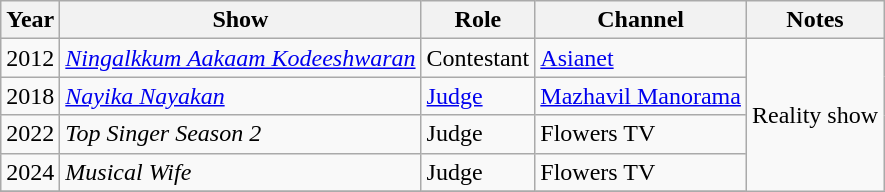<table class="wikitable sortable">
<tr>
<th>Year</th>
<th>Show</th>
<th>Role</th>
<th>Channel</th>
<th>Notes</th>
</tr>
<tr>
<td>2012</td>
<td><em><a href='#'>Ningalkkum Aakaam Kodeeshwaran</a></em></td>
<td>Contestant</td>
<td><a href='#'>Asianet</a></td>
<td rowspan=5>Reality show</td>
</tr>
<tr>
<td>2018</td>
<td><em><a href='#'>Nayika Nayakan</a></em></td>
<td><a href='#'>Judge</a></td>
<td><a href='#'>Mazhavil Manorama</a></td>
</tr>
<tr>
<td>2022</td>
<td><em>Top Singer Season 2</em></td>
<td>Judge</td>
<td>Flowers TV</td>
</tr>
<tr>
<td>2024</td>
<td><em>Musical Wife</em></td>
<td>Judge</td>
<td>Flowers TV</td>
</tr>
<tr>
</tr>
</table>
